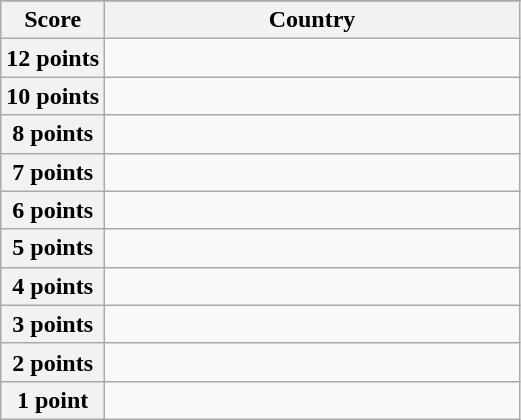<table class="wikitable">
<tr>
</tr>
<tr>
<th scope="col" width="20%">Score</th>
<th scope="col">Country</th>
</tr>
<tr>
<th scope="row">12 points</th>
<td></td>
</tr>
<tr>
<th scope="row">10 points</th>
<td></td>
</tr>
<tr>
<th scope="row">8 points</th>
<td></td>
</tr>
<tr>
<th scope="row">7 points</th>
<td></td>
</tr>
<tr>
<th scope="row">6 points</th>
<td></td>
</tr>
<tr>
<th scope="row">5 points</th>
<td></td>
</tr>
<tr>
<th scope="row">4 points</th>
<td></td>
</tr>
<tr>
<th scope="row">3 points</th>
<td></td>
</tr>
<tr>
<th scope="row">2 points</th>
<td></td>
</tr>
<tr>
<th scope="row">1 point</th>
<td></td>
</tr>
</table>
